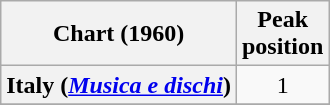<table class="wikitable sortable plainrowheaders">
<tr>
<th>Chart (1960)</th>
<th>Peak<br>position</th>
</tr>
<tr>
<th scope="row">Italy (<em><a href='#'>Musica e dischi</a></em>)</th>
<td style="text-align:center;">1</td>
</tr>
<tr>
</tr>
</table>
